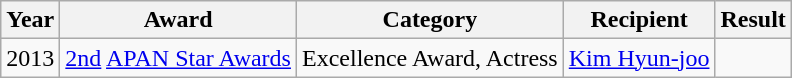<table class="wikitable">
<tr>
<th>Year</th>
<th>Award</th>
<th>Category</th>
<th>Recipient</th>
<th>Result</th>
</tr>
<tr>
<td>2013</td>
<td><a href='#'>2nd</a> <a href='#'>APAN Star Awards</a></td>
<td>Excellence Award, Actress</td>
<td><a href='#'>Kim Hyun-joo</a></td>
<td></td>
</tr>
</table>
